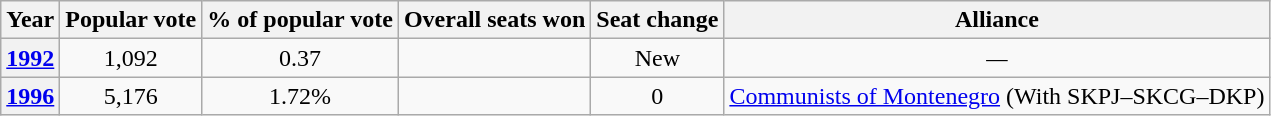<table class="wikitable" style="text-align:center">
<tr>
<th>Year</th>
<th>Popular vote</th>
<th>% of popular vote</th>
<th>Overall seats won</th>
<th>Seat change</th>
<th>Alliance</th>
</tr>
<tr>
<th><a href='#'>1992</a></th>
<td>1,092</td>
<td>0.37</td>
<td></td>
<td>New</td>
<td><em>—</em></td>
</tr>
<tr>
<th><a href='#'>1996</a></th>
<td>5,176</td>
<td>1.72%</td>
<td></td>
<td> 0</td>
<td><a href='#'>Communists of Montenegro</a> (With SKPJ–SKCG–DKP)</td>
</tr>
</table>
